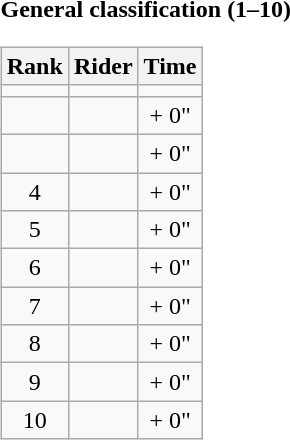<table>
<tr>
<td><strong>General classification (1–10)</strong><br><table class="wikitable">
<tr>
<th scope="col">Rank</th>
<th scope="col">Rider</th>
<th scope="col">Time</th>
</tr>
<tr>
<td style="text-align:center;"></td>
<td></td>
<td style="text-align:center;"></td>
</tr>
<tr>
<td style="text-align:center;"></td>
<td></td>
<td style="text-align:center;">+ 0"</td>
</tr>
<tr>
<td style="text-align:center;"></td>
<td></td>
<td style="text-align:center;">+ 0"</td>
</tr>
<tr>
<td style="text-align:center;">4</td>
<td></td>
<td style="text-align:center;">+ 0"</td>
</tr>
<tr>
<td style="text-align:center;">5</td>
<td></td>
<td style="text-align:center;">+ 0"</td>
</tr>
<tr>
<td style="text-align:center;">6</td>
<td></td>
<td style="text-align:center;">+ 0"</td>
</tr>
<tr>
<td style="text-align:center;">7</td>
<td></td>
<td style="text-align:center;">+ 0"</td>
</tr>
<tr>
<td style="text-align:center;">8</td>
<td></td>
<td style="text-align:center;">+ 0"</td>
</tr>
<tr>
<td style="text-align:center;">9</td>
<td></td>
<td style="text-align:center;">+ 0"</td>
</tr>
<tr>
<td style="text-align:center;">10</td>
<td></td>
<td style="text-align:center;">+ 0"</td>
</tr>
</table>
</td>
</tr>
</table>
